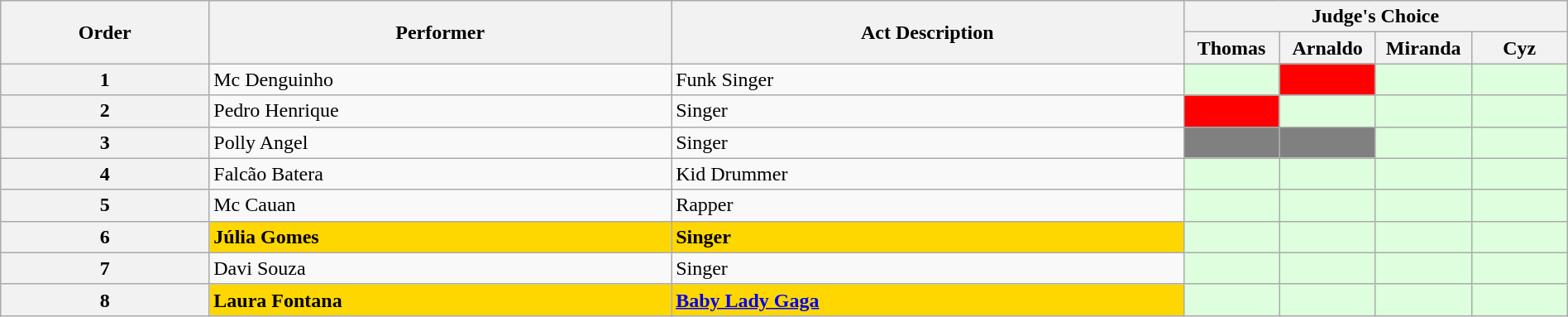<table class="wikitable" width="100%">
<tr>
<th rowspan=2>Order</th>
<th rowspan=2>Performer</th>
<th rowspan=2>Act Description</th>
<th colspan=4>Judge's Choice</th>
</tr>
<tr>
<th width="70">Thomas</th>
<th width="70">Arnaldo</th>
<th width="70">Miranda</th>
<th width="70">Cyz</th>
</tr>
<tr>
<th>1</th>
<td>Mc Denguinho</td>
<td>Funk Singer</td>
<td bgcolor="DDFFDD"></td>
<td bgcolor="FF0000"></td>
<td bgcolor="DDFFDD"></td>
<td bgcolor="DDFFDD"></td>
</tr>
<tr>
<th>2</th>
<td>Pedro Henrique</td>
<td>Singer</td>
<td bgcolor="FF0000"></td>
<td bgcolor="DDFFDD"></td>
<td bgcolor="DDFFDD"></td>
<td bgcolor="DDFFDD"></td>
</tr>
<tr>
<th>3</th>
<td>Polly Angel</td>
<td>Singer</td>
<td bgcolor="808080"></td>
<td bgcolor="808080"></td>
<td bgcolor="DDFFDD"></td>
<td bgcolor="DDFFDD"></td>
</tr>
<tr>
<th>4</th>
<td>Falcão Batera</td>
<td>Kid Drummer</td>
<td bgcolor="DDFFDD"></td>
<td bgcolor="DDFFDD"></td>
<td bgcolor="DDFFDD"></td>
<td bgcolor="DDFFDD"></td>
</tr>
<tr>
<th>5</th>
<td>Mc Cauan</td>
<td>Rapper</td>
<td bgcolor="DDFFDD"></td>
<td bgcolor="DDFFDD"></td>
<td bgcolor="DDFFDD"></td>
<td bgcolor="DDFFDD"></td>
</tr>
<tr>
<th>6</th>
<td bgcolor="FFD700"><strong>Júlia Gomes</strong></td>
<td bgcolor="FFD700"><strong>Singer</strong></td>
<td bgcolor="DDFFDD"></td>
<td bgcolor="DDFFDD"></td>
<td bgcolor="DDFFDD"></td>
<td bgcolor="DDFFDD"></td>
</tr>
<tr>
<th>7</th>
<td>Davi Souza</td>
<td>Singer</td>
<td bgcolor="DDFFDD"></td>
<td bgcolor="DDFFDD"></td>
<td bgcolor="DDFFDD"></td>
<td bgcolor="DDFFDD"></td>
</tr>
<tr>
<th>8</th>
<td bgcolor="FFD700"><strong>Laura Fontana</strong></td>
<td bgcolor="FFD700"><strong><a href='#'>Baby Lady Gaga</a></strong></td>
<td bgcolor="DDFFDD"></td>
<td bgcolor="DDFFDD"></td>
<td bgcolor="DDFFDD"></td>
<td bgcolor="DDFFDD"></td>
</tr>
</table>
